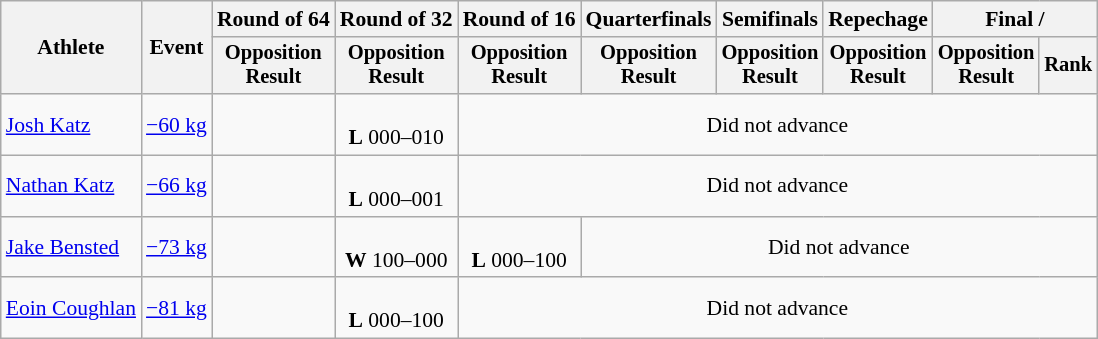<table class="wikitable" style="font-size:90%">
<tr>
<th rowspan="2">Athlete</th>
<th rowspan="2">Event</th>
<th>Round of 64</th>
<th>Round of 32</th>
<th>Round of 16</th>
<th>Quarterfinals</th>
<th>Semifinals</th>
<th>Repechage</th>
<th colspan=2>Final / </th>
</tr>
<tr style="font-size:95%">
<th>Opposition<br>Result</th>
<th>Opposition<br>Result</th>
<th>Opposition<br>Result</th>
<th>Opposition<br>Result</th>
<th>Opposition<br>Result</th>
<th>Opposition<br>Result</th>
<th>Opposition<br>Result</th>
<th>Rank</th>
</tr>
<tr align=center>
<td align=left><a href='#'>Josh Katz</a></td>
<td align=left><a href='#'>−60 kg</a></td>
<td></td>
<td><br><strong>L</strong> 000–010</td>
<td colspan=6>Did not advance</td>
</tr>
<tr align=center>
<td align=left><a href='#'>Nathan Katz</a></td>
<td align=left><a href='#'>−66 kg</a></td>
<td></td>
<td><br><strong>L</strong> 000–001</td>
<td colspan=6>Did not advance</td>
</tr>
<tr align=center>
<td align=left><a href='#'>Jake Bensted</a></td>
<td align=left><a href='#'>−73 kg</a></td>
<td></td>
<td><br><strong>W</strong> 100–000</td>
<td><br><strong>L</strong> 000–100</td>
<td colspan=5>Did not advance</td>
</tr>
<tr align=center>
<td align=left><a href='#'>Eoin Coughlan</a></td>
<td align=left><a href='#'>−81 kg</a></td>
<td></td>
<td><br><strong>L</strong> 000–100</td>
<td colspan=6>Did not advance</td>
</tr>
</table>
